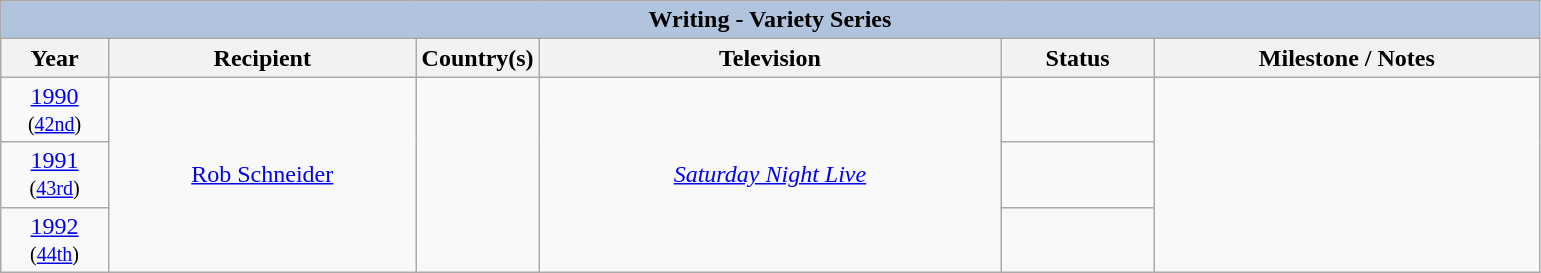<table class="wikitable" style="text-align: center">
<tr>
<th colspan="6" style="background:#B0C4DE;">Writing - Variety Series</th>
</tr>
<tr>
<th width="7%">Year</th>
<th width="20%">Recipient</th>
<th width="8%">Country(s)</th>
<th width="30%">Television</th>
<th width="10%">Status</th>
<th width="25%">Milestone / Notes</th>
</tr>
<tr>
<td><a href='#'>1990</a><br><small>(<a href='#'>42nd</a>)</small></td>
<td rowspan="3"><a href='#'>Rob Schneider</a></td>
<td rowspan="3"></td>
<td rowspan="3"><em><a href='#'>Saturday Night Live</a></em></td>
<td></td>
<td rowspan="3"></td>
</tr>
<tr>
<td><a href='#'>1991</a><br><small>(<a href='#'>43rd</a>)</small></td>
<td></td>
</tr>
<tr>
<td><a href='#'>1992</a><br><small>(<a href='#'>44th</a>)</small></td>
<td></td>
</tr>
</table>
